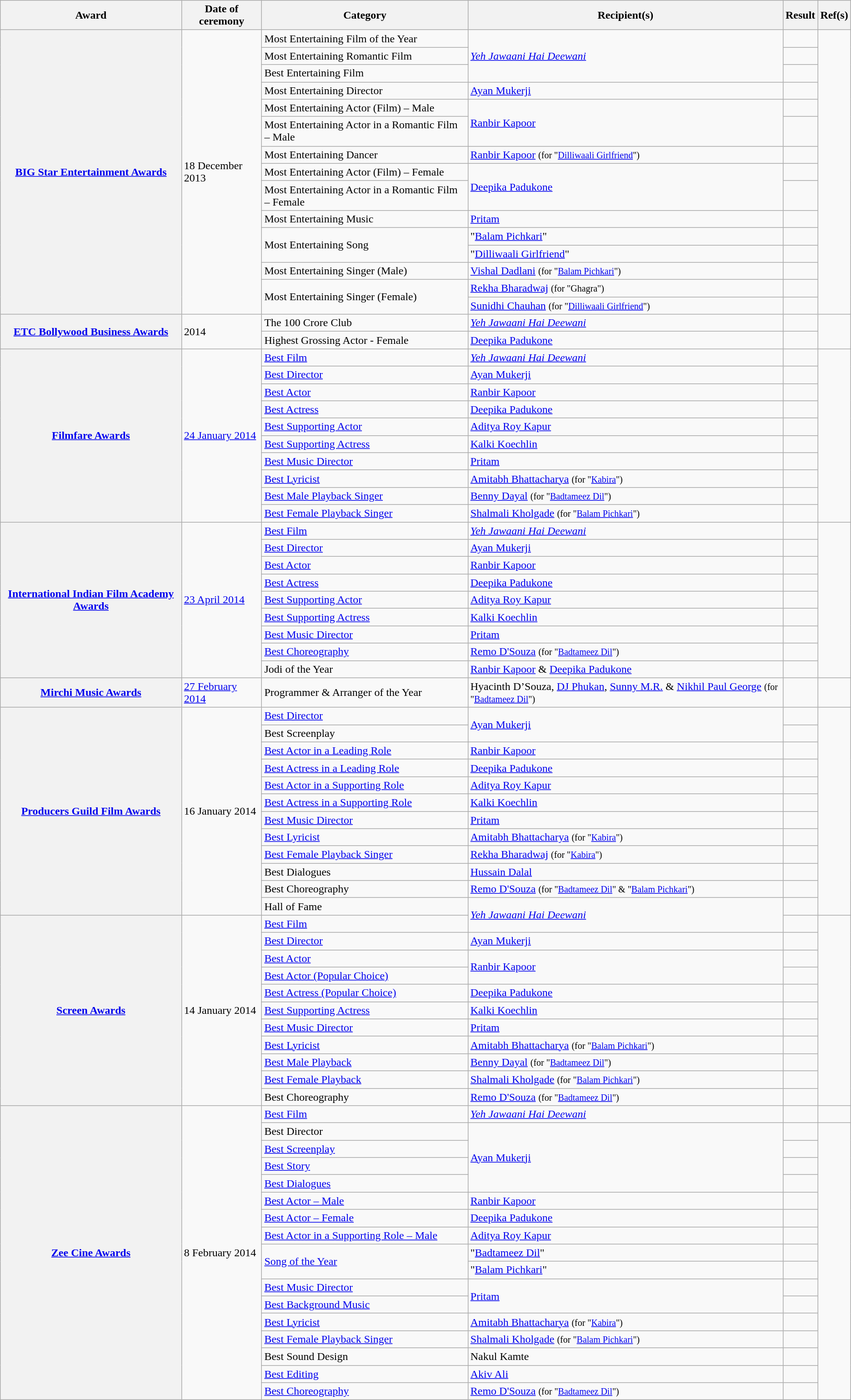<table class="wikitable sortable plainrowheaders">
<tr>
<th>Award</th>
<th>Date of ceremony</th>
<th>Category</th>
<th>Recipient(s)</th>
<th>Result</th>
<th class="unsortable">Ref(s)</th>
</tr>
<tr>
<th scope="row" rowspan="15"><a href='#'>BIG Star Entertainment Awards</a></th>
<td rowspan="15">18 December 2013</td>
<td>Most Entertaining Film of the Year</td>
<td rowspan="3"><em><a href='#'>Yeh Jawaani Hai Deewani</a></em></td>
<td></td>
<td rowspan="15"></td>
</tr>
<tr>
<td>Most Entertaining Romantic Film</td>
<td></td>
</tr>
<tr>
<td>Best Entertaining Film</td>
<td></td>
</tr>
<tr>
<td>Most Entertaining Director</td>
<td><a href='#'>Ayan Mukerji</a></td>
<td></td>
</tr>
<tr>
<td>Most Entertaining Actor (Film) – Male</td>
<td rowspan="2"><a href='#'>Ranbir Kapoor</a></td>
<td></td>
</tr>
<tr>
<td>Most Entertaining Actor in a Romantic Film – Male</td>
<td></td>
</tr>
<tr>
<td>Most Entertaining Dancer</td>
<td><a href='#'>Ranbir Kapoor</a> <small>(for "<a href='#'>Dilliwaali Girlfriend</a>")</small></td>
<td></td>
</tr>
<tr>
<td>Most Entertaining Actor (Film) – Female</td>
<td rowspan="2"><a href='#'>Deepika Padukone</a></td>
<td></td>
</tr>
<tr>
<td>Most Entertaining Actor in a Romantic Film – Female</td>
<td></td>
</tr>
<tr>
<td>Most Entertaining Music</td>
<td><a href='#'>Pritam</a></td>
<td></td>
</tr>
<tr>
<td rowspan="2">Most Entertaining Song</td>
<td>"<a href='#'>Balam Pichkari</a>"</td>
<td></td>
</tr>
<tr>
<td>"<a href='#'>Dilliwaali Girlfriend</a>"</td>
<td></td>
</tr>
<tr>
<td>Most Entertaining Singer (Male)</td>
<td><a href='#'>Vishal Dadlani</a> <small>(for "<a href='#'>Balam Pichkari</a>")</small></td>
<td></td>
</tr>
<tr>
<td rowspan="2">Most Entertaining Singer (Female)</td>
<td><a href='#'>Rekha Bharadwaj</a> <small>(for "Ghagra")</small></td>
<td></td>
</tr>
<tr>
<td><a href='#'>Sunidhi Chauhan</a> <small>(for "<a href='#'>Dilliwaali Girlfriend</a>")</small></td>
<td></td>
</tr>
<tr>
<th scope="row" rowspan="2"><a href='#'>ETC Bollywood Business Awards</a></th>
<td rowspan="2">2014</td>
<td>The 100 Crore Club</td>
<td><em><a href='#'>Yeh Jawaani Hai Deewani</a></em></td>
<td></td>
<td rowspan="2"></td>
</tr>
<tr>
<td>Highest Grossing Actor - Female</td>
<td><a href='#'>Deepika Padukone</a></td>
<td></td>
</tr>
<tr>
<th scope="row" rowspan="10"><a href='#'>Filmfare Awards</a></th>
<td rowspan="10"><a href='#'>24 January 2014</a></td>
<td><a href='#'>Best Film</a></td>
<td><em><a href='#'>Yeh Jawaani Hai Deewani</a></em></td>
<td></td>
<td rowspan="10"></td>
</tr>
<tr>
<td><a href='#'>Best Director</a></td>
<td><a href='#'>Ayan Mukerji</a></td>
<td></td>
</tr>
<tr>
<td><a href='#'>Best Actor</a></td>
<td><a href='#'>Ranbir Kapoor</a></td>
<td></td>
</tr>
<tr>
<td><a href='#'>Best Actress</a></td>
<td><a href='#'>Deepika Padukone</a></td>
<td></td>
</tr>
<tr>
<td><a href='#'>Best Supporting Actor</a></td>
<td><a href='#'>Aditya Roy Kapur</a></td>
<td></td>
</tr>
<tr>
<td><a href='#'>Best Supporting Actress</a></td>
<td><a href='#'>Kalki Koechlin</a></td>
<td></td>
</tr>
<tr>
<td><a href='#'>Best Music Director</a></td>
<td><a href='#'>Pritam</a></td>
<td></td>
</tr>
<tr>
<td><a href='#'>Best Lyricist</a></td>
<td><a href='#'>Amitabh Bhattacharya</a> <small>(for "<a href='#'>Kabira</a>")</small></td>
<td></td>
</tr>
<tr>
<td><a href='#'>Best Male Playback Singer</a></td>
<td><a href='#'>Benny Dayal</a> <small>(for "<a href='#'>Badtameez Dil</a>")</small></td>
<td></td>
</tr>
<tr>
<td><a href='#'>Best Female Playback Singer</a></td>
<td><a href='#'>Shalmali Kholgade</a> <small>(for "<a href='#'>Balam Pichkari</a>")</small></td>
<td></td>
</tr>
<tr>
<th scope="row" rowspan="9"><a href='#'>International Indian Film Academy Awards</a></th>
<td rowspan="9"><a href='#'>23 April 2014</a></td>
<td><a href='#'>Best Film</a></td>
<td><em><a href='#'>Yeh Jawaani Hai Deewani</a></em></td>
<td></td>
<td rowspan="9"></td>
</tr>
<tr>
<td><a href='#'>Best Director</a></td>
<td><a href='#'>Ayan Mukerji</a></td>
<td></td>
</tr>
<tr>
<td><a href='#'>Best Actor</a></td>
<td><a href='#'>Ranbir Kapoor</a></td>
<td></td>
</tr>
<tr>
<td><a href='#'>Best Actress</a></td>
<td><a href='#'>Deepika Padukone</a></td>
<td></td>
</tr>
<tr>
<td><a href='#'>Best Supporting Actor</a></td>
<td><a href='#'>Aditya Roy Kapur</a></td>
<td></td>
</tr>
<tr>
<td><a href='#'>Best Supporting Actress</a></td>
<td><a href='#'>Kalki Koechlin</a></td>
<td></td>
</tr>
<tr>
<td><a href='#'>Best Music Director</a></td>
<td><a href='#'>Pritam</a></td>
<td></td>
</tr>
<tr>
<td><a href='#'>Best Choreography</a></td>
<td><a href='#'>Remo D'Souza</a> <small>(for "<a href='#'>Badtameez Dil</a>")</small></td>
<td></td>
</tr>
<tr>
<td>Jodi of the Year</td>
<td><a href='#'>Ranbir Kapoor</a> & <a href='#'>Deepika Padukone</a></td>
<td></td>
</tr>
<tr>
<th scope="row"><a href='#'>Mirchi Music Awards</a></th>
<td><a href='#'>27 February 2014</a></td>
<td>Programmer & Arranger of the Year</td>
<td>Hyacinth D’Souza, <a href='#'>DJ Phukan</a>, <a href='#'>Sunny M.R.</a> & <a href='#'>Nikhil Paul George</a> <small>(for "<a href='#'>Badtameez Dil</a>")</small></td>
<td></td>
<td></td>
</tr>
<tr>
<th scope="row" rowspan="12"><a href='#'>Producers Guild Film Awards</a></th>
<td rowspan="12">16 January 2014</td>
<td><a href='#'>Best Director</a></td>
<td rowspan="2"><a href='#'>Ayan Mukerji</a></td>
<td></td>
<td rowspan="12"></td>
</tr>
<tr>
<td>Best Screenplay</td>
<td></td>
</tr>
<tr>
<td><a href='#'>Best Actor in a Leading Role</a></td>
<td><a href='#'>Ranbir Kapoor</a></td>
<td></td>
</tr>
<tr>
<td><a href='#'>Best Actress in a Leading Role</a></td>
<td><a href='#'>Deepika Padukone</a></td>
<td></td>
</tr>
<tr>
<td><a href='#'>Best Actor in a Supporting Role</a></td>
<td><a href='#'>Aditya Roy Kapur</a></td>
<td></td>
</tr>
<tr>
<td><a href='#'>Best Actress in a Supporting Role</a></td>
<td><a href='#'>Kalki Koechlin</a></td>
<td></td>
</tr>
<tr>
<td><a href='#'>Best Music Director</a></td>
<td><a href='#'>Pritam</a></td>
<td></td>
</tr>
<tr>
<td><a href='#'>Best Lyricist</a></td>
<td><a href='#'>Amitabh Bhattacharya</a> <small>(for "<a href='#'>Kabira</a>")</small></td>
<td></td>
</tr>
<tr>
<td><a href='#'>Best Female Playback Singer</a></td>
<td><a href='#'>Rekha Bharadwaj</a> <small>(for "<a href='#'>Kabira</a>")</small></td>
<td></td>
</tr>
<tr>
<td>Best Dialogues</td>
<td><a href='#'>Hussain Dalal</a></td>
<td></td>
</tr>
<tr>
<td>Best Choreography</td>
<td><a href='#'>Remo D'Souza</a> <small>(for "<a href='#'>Badtameez Dil</a>" & "<a href='#'>Balam Pichkari</a>")</small></td>
<td></td>
</tr>
<tr>
<td>Hall of Fame</td>
<td rowspan=" 2"><em><a href='#'>Yeh Jawaani Hai Deewani</a></em></td>
<td></td>
</tr>
<tr>
<th scope="row" rowspan="11"><a href='#'>Screen Awards</a></th>
<td rowspan="11">14 January 2014</td>
<td><a href='#'>Best Film</a></td>
<td></td>
<td rowspan="11"></td>
</tr>
<tr>
<td><a href='#'>Best Director</a></td>
<td><a href='#'>Ayan Mukerji</a></td>
<td></td>
</tr>
<tr>
<td><a href='#'>Best Actor</a></td>
<td rowspan="2"><a href='#'>Ranbir Kapoor</a></td>
<td></td>
</tr>
<tr>
<td><a href='#'>Best Actor (Popular Choice)</a></td>
<td></td>
</tr>
<tr>
<td><a href='#'>Best Actress (Popular Choice)</a></td>
<td><a href='#'>Deepika Padukone</a></td>
<td></td>
</tr>
<tr>
<td><a href='#'>Best Supporting Actress</a></td>
<td><a href='#'>Kalki Koechlin</a></td>
<td></td>
</tr>
<tr>
<td><a href='#'>Best Music Director</a></td>
<td><a href='#'>Pritam</a></td>
<td></td>
</tr>
<tr>
<td><a href='#'>Best Lyricist</a></td>
<td><a href='#'>Amitabh Bhattacharya</a> <small>(for "<a href='#'>Balam Pichkari</a>")</small></td>
<td></td>
</tr>
<tr>
<td><a href='#'>Best Male Playback</a></td>
<td><a href='#'>Benny Dayal</a> <small>(for "<a href='#'>Badtameez Dil</a>")</small></td>
<td></td>
</tr>
<tr>
<td><a href='#'>Best Female Playback</a></td>
<td><a href='#'>Shalmali Kholgade</a> <small>(for "<a href='#'>Balam Pichkari</a>")</small></td>
<td></td>
</tr>
<tr>
<td>Best Choreography</td>
<td><a href='#'>Remo D'Souza</a> <small>(for "<a href='#'>Badtameez Dil</a>")</small></td>
<td></td>
</tr>
<tr>
<th scope="row" rowspan="17"><a href='#'>Zee Cine Awards</a></th>
<td rowspan="17">8 February 2014</td>
<td><a href='#'>Best Film</a></td>
<td><em><a href='#'>Yeh Jawaani Hai Deewani</a></em></td>
<td></td>
</tr>
<tr>
<td>Best Director</td>
<td rowspan="4"><a href='#'>Ayan Mukerji</a></td>
<td></td>
<td rowspan="17"></td>
</tr>
<tr>
<td><a href='#'>Best Screenplay</a></td>
<td></td>
</tr>
<tr>
<td><a href='#'>Best Story</a></td>
<td></td>
</tr>
<tr>
<td><a href='#'>Best Dialogues</a></td>
<td></td>
</tr>
<tr>
<td><a href='#'>Best Actor – Male</a></td>
<td><a href='#'>Ranbir Kapoor</a></td>
<td></td>
</tr>
<tr>
<td><a href='#'>Best Actor – Female</a></td>
<td><a href='#'>Deepika Padukone</a></td>
<td></td>
</tr>
<tr>
<td><a href='#'>Best Actor in a Supporting Role – Male</a></td>
<td><a href='#'>Aditya Roy Kapur</a></td>
<td></td>
</tr>
<tr>
<td rowspan="2"><a href='#'>Song of the Year</a></td>
<td>"<a href='#'>Badtameez Dil</a>"</td>
<td></td>
</tr>
<tr>
<td>"<a href='#'>Balam Pichkari</a>"</td>
<td></td>
</tr>
<tr>
<td><a href='#'>Best Music Director</a></td>
<td rowspan="2"><a href='#'>Pritam</a></td>
<td></td>
</tr>
<tr>
<td><a href='#'>Best Background Music</a></td>
<td></td>
</tr>
<tr>
<td><a href='#'>Best Lyricist</a></td>
<td><a href='#'>Amitabh Bhattacharya</a> <small>(for "<a href='#'>Kabira</a>")</small></td>
<td></td>
</tr>
<tr>
<td><a href='#'>Best Female Playback Singer</a></td>
<td><a href='#'>Shalmali Kholgade</a> <small>(for "<a href='#'>Balam Pichkari</a>")</small></td>
<td></td>
</tr>
<tr>
<td>Best Sound Design</td>
<td>Nakul Kamte</td>
<td></td>
</tr>
<tr>
<td><a href='#'>Best Editing</a></td>
<td><a href='#'>Akiv Ali</a></td>
<td></td>
</tr>
<tr>
<td><a href='#'>Best Choreography</a></td>
<td><a href='#'>Remo D'Souza</a> <small>(for "<a href='#'>Badtameez Dil</a>")</small></td>
<td></td>
</tr>
</table>
